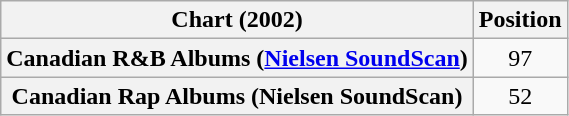<table class="wikitable plainrowheaders sortable" style="text-align:center;" border="1">
<tr>
<th scope="col">Chart (2002)</th>
<th scope="col">Position</th>
</tr>
<tr>
<th scope="row">Canadian R&B Albums (<a href='#'>Nielsen SoundScan</a>)</th>
<td>97</td>
</tr>
<tr>
<th scope="row">Canadian Rap Albums (Nielsen SoundScan)</th>
<td>52</td>
</tr>
</table>
